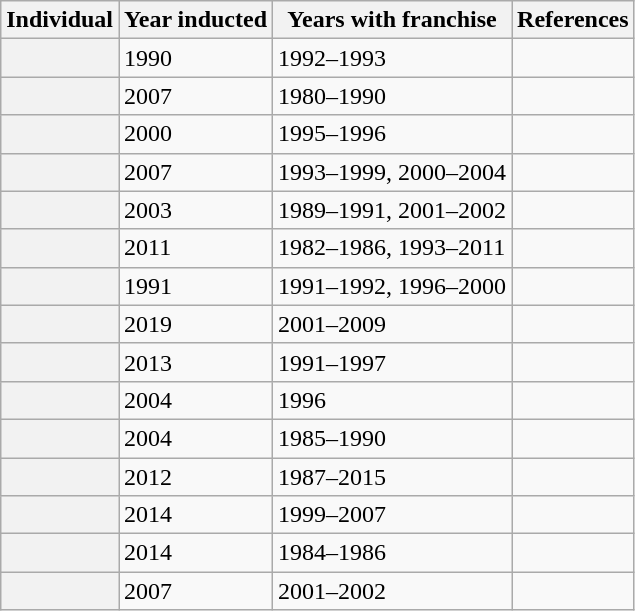<table class="wikitable sortable">
<tr>
<th scope="col">Individual</th>
<th scope="col">Year inducted</th>
<th scope="col">Years with franchise</th>
<th scope="col" class="unsortable">References</th>
</tr>
<tr>
<th scope="row"></th>
<td>1990</td>
<td>1992–1993</td>
<td></td>
</tr>
<tr>
<th scope="row"></th>
<td>2007</td>
<td>1980–1990</td>
<td></td>
</tr>
<tr>
<th scope="row"></th>
<td>2000</td>
<td>1995–1996</td>
<td></td>
</tr>
<tr>
<th scope="row"></th>
<td>2007</td>
<td>1993–1999, 2000–2004</td>
<td></td>
</tr>
<tr>
<th scope="row"></th>
<td>2003</td>
<td>1989–1991, 2001–2002</td>
<td></td>
</tr>
<tr>
<th scope="row"></th>
<td>2011</td>
<td>1982–1986, 1993–2011</td>
<td></td>
</tr>
<tr>
<th scope="row"></th>
<td>1991</td>
<td>1991–1992, 1996–2000</td>
<td></td>
</tr>
<tr>
<th scope="row"></th>
<td>2019</td>
<td>2001–2009</td>
<td></td>
</tr>
<tr>
<th scope="row"></th>
<td>2013</td>
<td>1991–1997</td>
<td></td>
</tr>
<tr>
<th scope="row"></th>
<td>2004</td>
<td>1996</td>
<td></td>
</tr>
<tr>
<th scope="row"></th>
<td>2004</td>
<td>1985–1990</td>
<td></td>
</tr>
<tr>
<th scope="row"></th>
<td>2012</td>
<td>1987–2015</td>
<td></td>
</tr>
<tr>
<th scope="row"></th>
<td>2014</td>
<td>1999–2007</td>
<td></td>
</tr>
<tr>
<th scope="row"></th>
<td>2014</td>
<td>1984–1986</td>
<td></td>
</tr>
<tr>
<th scope="row"></th>
<td>2007</td>
<td>2001–2002</td>
<td></td>
</tr>
</table>
